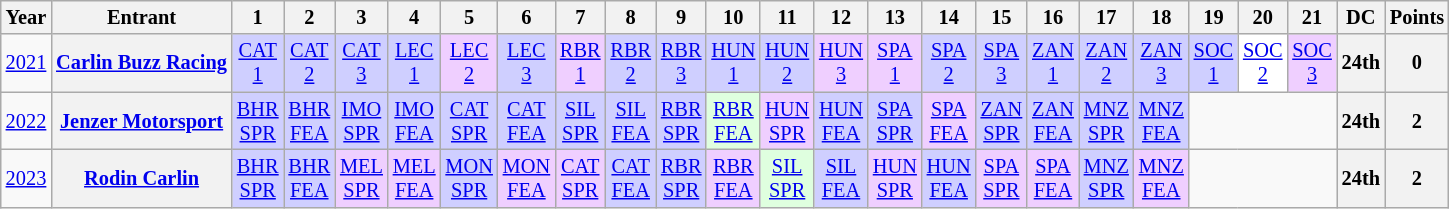<table class="wikitable" style="text-align:center; font-size:85%">
<tr>
<th>Year</th>
<th>Entrant</th>
<th>1</th>
<th>2</th>
<th>3</th>
<th>4</th>
<th>5</th>
<th>6</th>
<th>7</th>
<th>8</th>
<th>9</th>
<th>10</th>
<th>11</th>
<th>12</th>
<th>13</th>
<th>14</th>
<th>15</th>
<th>16</th>
<th>17</th>
<th>18</th>
<th>19</th>
<th>20</th>
<th>21</th>
<th>DC</th>
<th>Points</th>
</tr>
<tr>
<td><a href='#'>2021</a></td>
<th nowrap><a href='#'>Carlin Buzz Racing</a></th>
<td style="background:#CFCFFF;"><a href='#'>CAT<br>1</a><br></td>
<td style="background:#CFCFFF;"><a href='#'>CAT<br>2</a><br></td>
<td style="background:#CFCFFF;"><a href='#'>CAT<br>3</a><br></td>
<td style="background:#CFCFFF;"><a href='#'>LEC<br>1</a><br></td>
<td style="background:#EFCFFF;"><a href='#'>LEC<br>2</a><br></td>
<td style="background:#CFCFFF;"><a href='#'>LEC<br>3</a><br></td>
<td style="background:#EFCFFF;"><a href='#'>RBR<br>1</a><br></td>
<td style="background:#CFCFFF;"><a href='#'>RBR<br>2</a><br></td>
<td style="background:#CFCFFF;"><a href='#'>RBR<br>3</a><br></td>
<td style="background:#CFCFFF;"><a href='#'>HUN<br>1</a><br></td>
<td style="background:#CFCFFF;"><a href='#'>HUN<br>2</a><br></td>
<td style="background:#EFCFFF;"><a href='#'>HUN<br>3</a><br></td>
<td style="background:#EFCFFF;"><a href='#'>SPA<br>1</a><br></td>
<td style="background:#CFCFFF;"><a href='#'>SPA<br>2</a><br></td>
<td style="background:#CFCFFF;"><a href='#'>SPA<br>3</a><br></td>
<td style="background:#CFCFFF;"><a href='#'>ZAN<br>1</a><br></td>
<td style="background:#CFCFFF;"><a href='#'>ZAN<br>2</a><br></td>
<td style="background:#CFCFFF;"><a href='#'>ZAN<br>3</a><br></td>
<td style="background:#CFCFFF;"><a href='#'>SOC<br>1</a><br></td>
<td style="background:#FFFFFF;"><a href='#'>SOC<br>2</a><br></td>
<td style="background:#EFCFFF;"><a href='#'>SOC<br>3</a><br></td>
<th>24th</th>
<th>0</th>
</tr>
<tr>
<td><a href='#'>2022</a></td>
<th nowrap><a href='#'>Jenzer Motorsport</a></th>
<td style="background:#CFCFFF;"><a href='#'>BHR<br>SPR</a><br></td>
<td style="background:#CFCFFF;"><a href='#'>BHR<br>FEA</a><br></td>
<td style="background:#CFCFFF;"><a href='#'>IMO<br>SPR</a><br></td>
<td style="background:#CFCFFF;"><a href='#'>IMO<br>FEA</a><br></td>
<td style="background:#CFCFFF;"><a href='#'>CAT<br>SPR</a><br></td>
<td style="background:#CFCFFF;"><a href='#'>CAT<br>FEA</a><br></td>
<td style="background:#CFCFFF;"><a href='#'>SIL<br>SPR</a><br></td>
<td style="background:#CFCFFF;"><a href='#'>SIL<br>FEA</a><br></td>
<td style="background:#CFCFFF;"><a href='#'>RBR<br>SPR</a><br></td>
<td style="background:#DFFFDF;"><a href='#'>RBR<br>FEA</a><br></td>
<td style="background:#EFCFFF;"><a href='#'>HUN<br>SPR</a><br></td>
<td style="background:#CFCFFF;"><a href='#'>HUN<br>FEA</a><br></td>
<td style="background:#CFCFFF;"><a href='#'>SPA<br>SPR</a><br></td>
<td style="background:#EFCFFF;"><a href='#'>SPA<br>FEA</a><br></td>
<td style="background:#CFCFFF;"><a href='#'>ZAN<br>SPR</a><br></td>
<td style="background:#CFCFFF;"><a href='#'>ZAN<br>FEA</a><br></td>
<td style="background:#CFCFFF;"><a href='#'>MNZ<br>SPR</a><br></td>
<td style="background:#CFCFFF;"><a href='#'>MNZ<br>FEA</a><br></td>
<td colspan=3></td>
<th>24th</th>
<th>2</th>
</tr>
<tr>
<td><a href='#'>2023</a></td>
<th nowrap><a href='#'>Rodin Carlin</a></th>
<td style="background:#CFCFFF;"><a href='#'>BHR<br>SPR</a><br></td>
<td style="background:#CFCFFF;"><a href='#'>BHR<br>FEA</a><br></td>
<td style="background:#EFCFFF;"><a href='#'>MEL<br>SPR</a><br></td>
<td style="background:#EFCFFF;"><a href='#'>MEL<br>FEA</a><br></td>
<td style="background:#CFCFFF;"><a href='#'>MON<br>SPR</a><br></td>
<td style="background:#EFCFFF;"><a href='#'>MON<br>FEA</a><br></td>
<td style="background:#EFCFFF;"><a href='#'>CAT<br>SPR</a><br></td>
<td style="background:#CFCFFF;"><a href='#'>CAT<br>FEA</a><br></td>
<td style="background:#CFCFFF;"><a href='#'>RBR<br>SPR</a><br></td>
<td style="background:#EFCFFF;"><a href='#'>RBR<br>FEA</a><br></td>
<td style="background:#DFFFDF;"><a href='#'>SIL<br>SPR</a><br></td>
<td style="background:#CFCFFF;"><a href='#'>SIL<br>FEA</a><br></td>
<td style="background:#EFCFFF;"><a href='#'>HUN<br>SPR</a><br></td>
<td style="background:#CFCFFF;"><a href='#'>HUN<br>FEA</a><br></td>
<td style="background:#EFCFFF;"><a href='#'>SPA<br>SPR</a><br></td>
<td style="background:#EFCFFF;"><a href='#'>SPA<br>FEA</a><br></td>
<td style="background:#CFCFFF;"><a href='#'>MNZ<br>SPR</a><br></td>
<td style="background:#EFCFFF;"><a href='#'>MNZ<br>FEA</a><br></td>
<td colspan=3></td>
<th>24th</th>
<th>2</th>
</tr>
</table>
